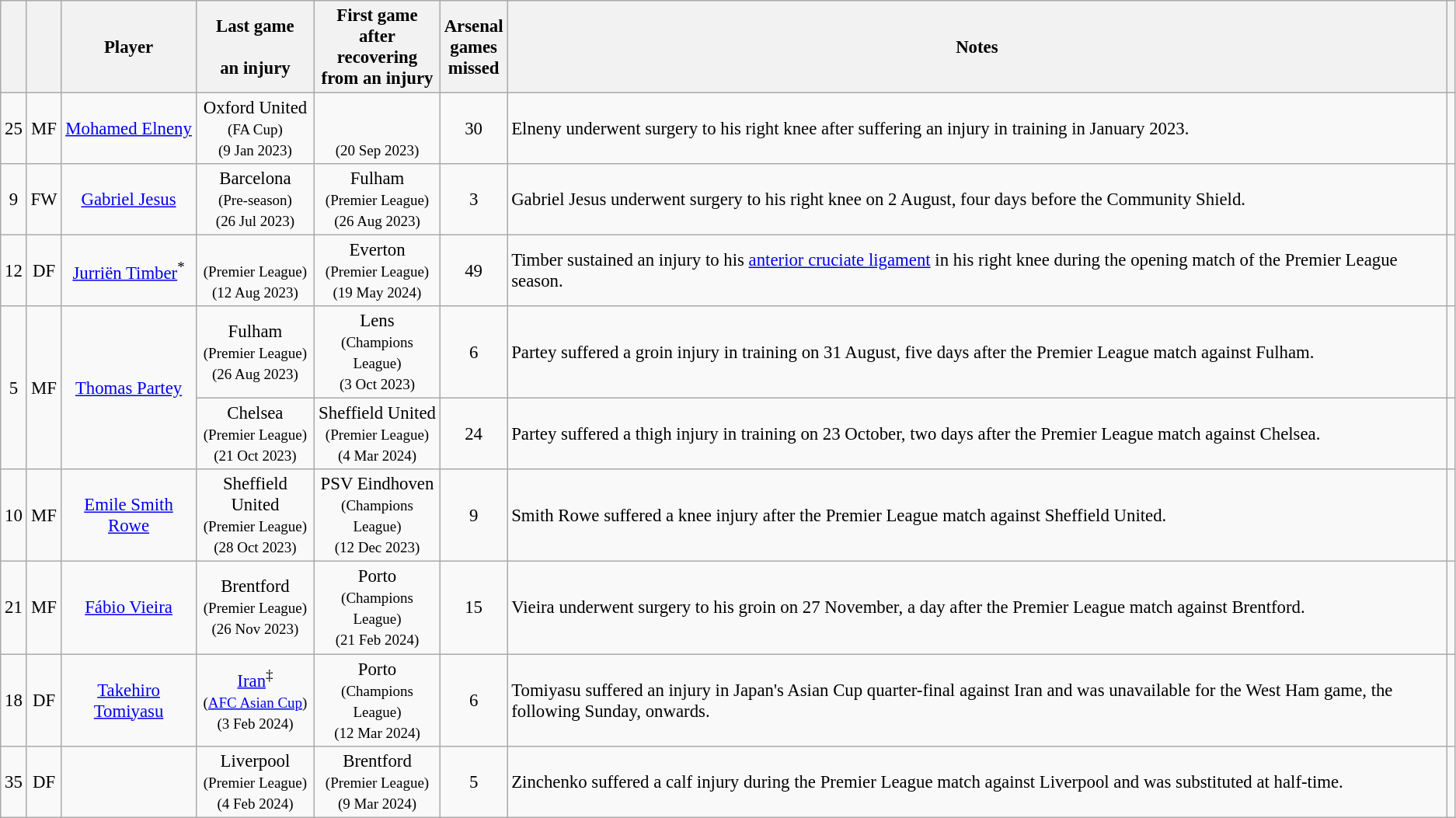<table class="wikitable sortable" style="text-align:center; font-size:95%;">
<tr>
<th></th>
<th></th>
<th>Player</th>
<th>Last game<br><br>an injury</th>
<th>First game<br>after recovering<br>from an injury</th>
<th>Arsenal<br>games<br>missed</th>
<th class="unsortable">Notes</th>
<th class="unsortable"></th>
</tr>
<tr>
<td>25</td>
<td>MF</td>
<td data-sort-value="Elne"> <a href='#'>Mohamed Elneny</a></td>
<td data-sort-value="1">Oxford United<br><small>(FA Cup)<br>(9 Jan 2023)</small></td>
<td data-sort-value="2"><br><small><br>(20 Sep 2023)</small></td>
<td>30</td>
<td style="text-align:left;">Elneny underwent surgery to his right knee after suffering an injury in training in January 2023.</td>
<td><br></td>
</tr>
<tr>
<td>9</td>
<td>FW</td>
<td data-sort-value="Jesu"> <a href='#'>Gabriel Jesus</a></td>
<td data-sort-value="2"> Barcelona<br><small>(Pre-season)<br>(26 Jul 2023)</small></td>
<td data-sort-value="1">Fulham<br><small>(Premier League)<br>(26 Aug 2023)</small></td>
<td>3</td>
<td style="text-align:left;">Gabriel Jesus underwent surgery to his right knee on 2 August, four days before the Community Shield.</td>
<td><br></td>
</tr>
<tr>
<td>12</td>
<td>DF</td>
<td data-sort-value="Timb"> <a href='#'>Jurriën Timber</a><sup>*</sup></td>
<td data-sort-value="3"><br><small>(Premier League)<br>(12 Aug 2023)</small></td>
<td>Everton<br><small>(Premier League)<br>(19 May 2024)</small></td>
<td>49</td>
<td style="text-align:left;">Timber sustained an injury to his <a href='#'>anterior cruciate ligament</a> in his right knee during the opening match of the Premier League season.</td>
<td><br><br></td>
</tr>
<tr>
<td rowspan="2">5</td>
<td rowspan="2">MF</td>
<td rowspan="2" data-sort-value="Part"> <a href='#'>Thomas Partey</a></td>
<td data-sort-value="4">Fulham<br><small>(Premier League)<br>(26 Aug 2023)</small></td>
<td data-sort-value="3"> Lens<br><small>(Champions League)<br>(3 Oct 2023)</small></td>
<td>6</td>
<td style="text-align:left;">Partey suffered a groin injury in training on 31 August, five days after the Premier League match against Fulham.</td>
<td><br><br></td>
</tr>
<tr>
<td data-sort-value="5">Chelsea<br><small>(Premier League)<br>(21 Oct 2023)</small></td>
<td data-sort-value="6">Sheffield United<br><small>(Premier League)<br>(4 Mar 2024)</small></td>
<td>24</td>
<td style="text-align:left;">Partey suffered a thigh injury in training on 23 October, two days after the Premier League match against Chelsea.</td>
<td><br><br></td>
</tr>
<tr>
<td>10</td>
<td>MF</td>
<td data-sort-value="Smit"> <a href='#'>Emile Smith Rowe</a></td>
<td data-sort-value="6">Sheffield United<br><small>(Premier League)<br>(28 Oct 2023)</small></td>
<td data-sort-value="4"> PSV Eindhoven<br><small>(Champions League)<br>(12 Dec 2023)</small></td>
<td>9</td>
<td style="text-align:left;">Smith Rowe suffered a knee injury after the Premier League match against Sheffield United.</td>
<td><br></td>
</tr>
<tr>
<td>21</td>
<td>MF</td>
<td data-sort-value="Viei"> <a href='#'>Fábio Vieira</a></td>
<td data-sort-value="7">Brentford<br><small>(Premier League)<br>(26 Nov 2023)</small></td>
<td data-sort-value="5"> Porto<br><small>(Champions League)<br>(21 Feb 2024)</small></td>
<td>15</td>
<td style="text-align:left;">Vieira underwent surgery to his groin on 27 November, a day after the Premier League match against Brentford.</td>
<td><br></td>
</tr>
<tr>
<td>18</td>
<td>DF</td>
<td data-sort-value="Tomi"> <a href='#'>Takehiro Tomiyasu</a></td>
<td data-sort-value="8"> <a href='#'>Iran</a><sup>‡</sup><br><small>(<a href='#'>AFC Asian Cup</a>)<br>(3 Feb 2024)</small></td>
<td data-sort-value="8"> Porto<br><small>(Champions League)<br>(12 Mar 2024)</small></td>
<td>6</td>
<td style="text-align:left;">Tomiyasu suffered an injury in Japan's Asian Cup quarter-final against Iran and was unavailable for the West Ham game, the following Sunday, onwards.</td>
<td><br></td>
</tr>
<tr>
<td>35</td>
<td>DF</td>
<td data-sort-value="Zinc"></td>
<td data-sort-value="9">Liverpool<br><small>(Premier League)<br>(4 Feb 2024)</small></td>
<td data-sort-value="7">Brentford<br><small>(Premier League)<br>(9 Mar 2024)</small></td>
<td>5</td>
<td style="text-align:left;">Zinchenko suffered a calf injury during the Premier League match against Liverpool and was substituted at half-time.</td>
<td><br></td>
</tr>
</table>
